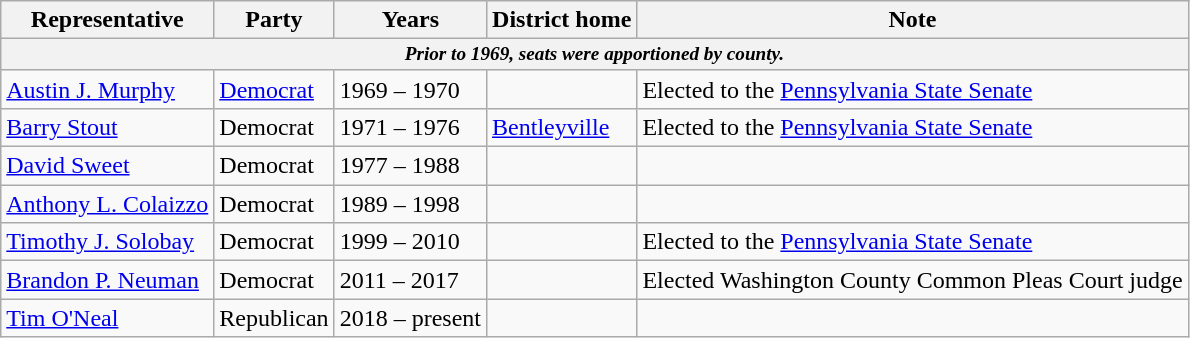<table class=wikitable>
<tr valign=bottom>
<th>Representative</th>
<th>Party</th>
<th>Years</th>
<th>District home</th>
<th>Note</th>
</tr>
<tr>
<th colspan=5 style="font-size: 80%;"><em>Prior to 1969, seats were apportioned by county.</em></th>
</tr>
<tr>
<td><a href='#'>Austin J. Murphy</a></td>
<td><a href='#'>Democrat</a></td>
<td>1969 – 1970</td>
<td></td>
<td>Elected to the <a href='#'>Pennsylvania State Senate</a></td>
</tr>
<tr>
<td><a href='#'>Barry Stout</a></td>
<td>Democrat</td>
<td>1971 – 1976</td>
<td><a href='#'>Bentleyville</a></td>
<td>Elected to the <a href='#'>Pennsylvania State Senate</a></td>
</tr>
<tr>
<td><a href='#'>David Sweet</a></td>
<td>Democrat</td>
<td>1977 – 1988</td>
<td></td>
<td></td>
</tr>
<tr>
<td><a href='#'>Anthony L. Colaizzo</a></td>
<td>Democrat</td>
<td>1989 – 1998</td>
<td></td>
<td></td>
</tr>
<tr>
<td><a href='#'>Timothy J. Solobay</a></td>
<td>Democrat</td>
<td>1999 – 2010</td>
<td></td>
<td>Elected to the <a href='#'>Pennsylvania State Senate</a></td>
</tr>
<tr>
<td><a href='#'>Brandon P. Neuman</a></td>
<td>Democrat</td>
<td>2011 – 2017</td>
<td></td>
<td>Elected Washington County Common Pleas Court judge</td>
</tr>
<tr>
<td><a href='#'>Tim O'Neal</a></td>
<td>Republican</td>
<td>2018 – present</td>
<td></td>
<td></td>
</tr>
</table>
